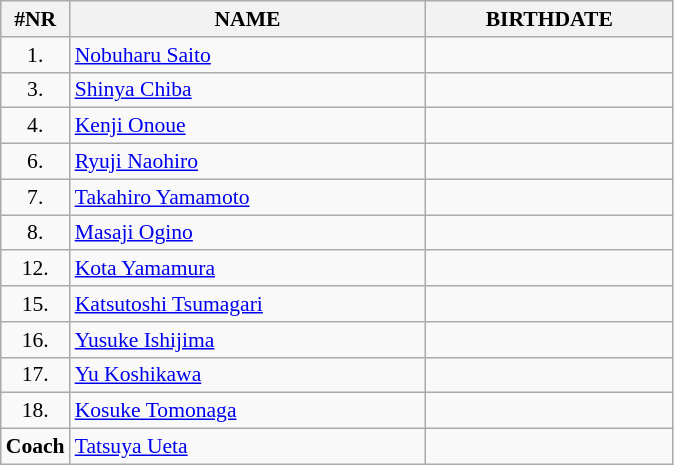<table class="wikitable" style="border-collapse: collapse; font-size: 90%;">
<tr>
<th>#NR</th>
<th align="left" style="width: 16em">NAME</th>
<th align="center" style="width: 11em">BIRTHDATE</th>
</tr>
<tr>
<td align="center">1.</td>
<td><a href='#'>Nobuharu Saito</a></td>
<td align="center"></td>
</tr>
<tr>
<td align="center">3.</td>
<td><a href='#'>Shinya Chiba</a></td>
<td align="center"></td>
</tr>
<tr>
<td align="center">4.</td>
<td><a href='#'>Kenji Onoue</a></td>
<td align="center"></td>
</tr>
<tr>
<td align="center">6.</td>
<td><a href='#'>Ryuji Naohiro</a></td>
<td align="center"></td>
</tr>
<tr>
<td align="center">7.</td>
<td><a href='#'>Takahiro Yamamoto</a></td>
<td align="center"></td>
</tr>
<tr>
<td align="center">8.</td>
<td><a href='#'>Masaji Ogino</a></td>
<td align="center"></td>
</tr>
<tr>
<td align="center">12.</td>
<td><a href='#'>Kota Yamamura</a></td>
<td align="center"></td>
</tr>
<tr>
<td align="center">15.</td>
<td><a href='#'>Katsutoshi Tsumagari</a></td>
<td align="center"></td>
</tr>
<tr>
<td align="center">16.</td>
<td><a href='#'>Yusuke Ishijima</a></td>
<td align="center"></td>
</tr>
<tr>
<td align="center">17.</td>
<td><a href='#'>Yu Koshikawa</a></td>
<td align="center"></td>
</tr>
<tr>
<td align="center">18.</td>
<td><a href='#'>Kosuke Tomonaga</a></td>
<td align="center"></td>
</tr>
<tr>
<td align="center"><strong>Coach</strong></td>
<td><a href='#'>Tatsuya Ueta</a></td>
<td align="center"></td>
</tr>
</table>
